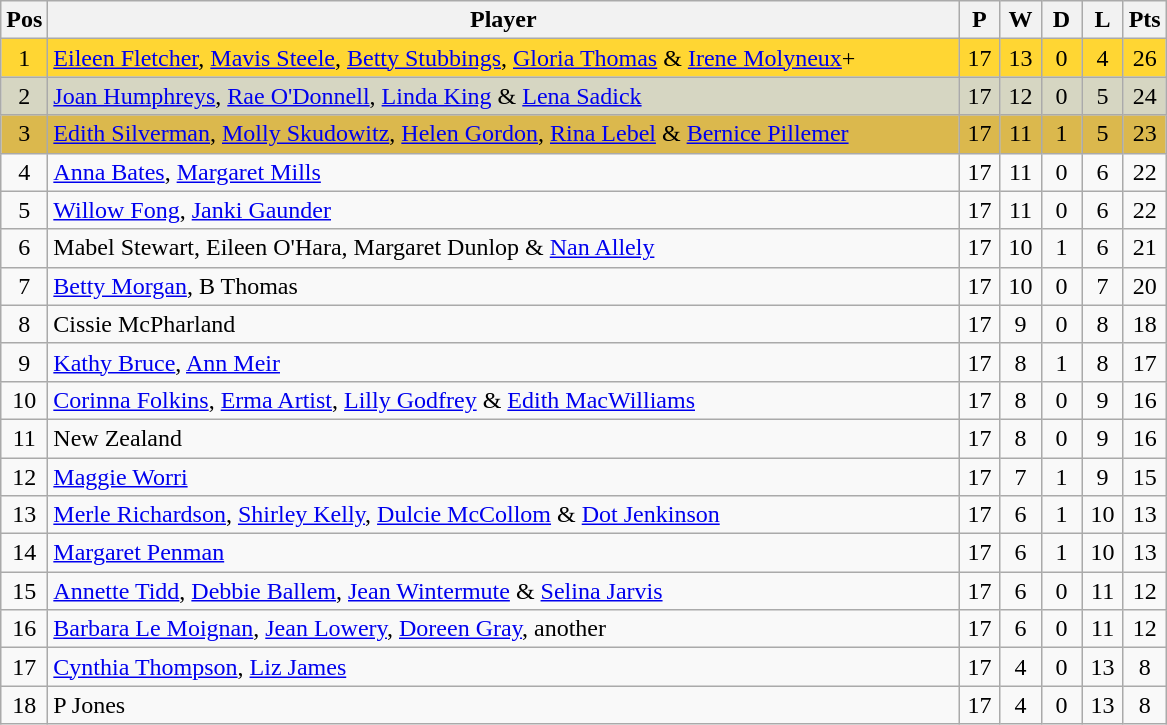<table class="wikitable" style="font-size: 100%">
<tr>
<th width=20>Pos</th>
<th width=600>Player</th>
<th width=20>P</th>
<th width=20>W</th>
<th width=20>D</th>
<th width=20>L</th>
<th width=20>Pts</th>
</tr>
<tr align=center style="background: #FFD633;">
<td>1</td>
<td align="left"> <a href='#'>Eileen Fletcher</a>, <a href='#'>Mavis Steele</a>, <a href='#'>Betty Stubbings</a>, <a href='#'>Gloria Thomas</a> & <a href='#'>Irene Molyneux</a>+</td>
<td>17</td>
<td>13</td>
<td>0</td>
<td>4</td>
<td>26</td>
</tr>
<tr align=center style="background: #D6D6C2;">
<td>2</td>
<td align="left"> <a href='#'>Joan Humphreys</a>, <a href='#'>Rae O'Donnell</a>, <a href='#'>Linda King</a> & <a href='#'>Lena Sadick</a></td>
<td>17</td>
<td>12</td>
<td>0</td>
<td>5</td>
<td>24</td>
</tr>
<tr align=center style="background: #DBB84D;">
<td>3</td>
<td align="left"> <a href='#'>Edith Silverman</a>, <a href='#'>Molly Skudowitz</a>, <a href='#'>Helen Gordon</a>, <a href='#'>Rina Lebel</a> & <a href='#'>Bernice Pillemer</a></td>
<td>17</td>
<td>11</td>
<td>1</td>
<td>5</td>
<td>23</td>
</tr>
<tr align=center>
<td>4</td>
<td align="left"> <a href='#'>Anna Bates</a>, <a href='#'>Margaret Mills</a></td>
<td>17</td>
<td>11</td>
<td>0</td>
<td>6</td>
<td>22</td>
</tr>
<tr align=center>
<td>5</td>
<td align="left"> <a href='#'>Willow Fong</a>, <a href='#'>Janki Gaunder</a></td>
<td>17</td>
<td>11</td>
<td>0</td>
<td>6</td>
<td>22</td>
</tr>
<tr align=center>
<td>6</td>
<td align="left"> Mabel Stewart, Eileen O'Hara, Margaret Dunlop & <a href='#'>Nan Allely</a></td>
<td>17</td>
<td>10</td>
<td>1</td>
<td>6</td>
<td>21</td>
</tr>
<tr align=center>
<td>7</td>
<td align="left"> <a href='#'>Betty Morgan</a>, B Thomas</td>
<td>17</td>
<td>10</td>
<td>0</td>
<td>7</td>
<td>20</td>
</tr>
<tr align=center>
<td>8</td>
<td align="left"> Cissie McPharland</td>
<td>17</td>
<td>9</td>
<td>0</td>
<td>8</td>
<td>18</td>
</tr>
<tr align=center>
<td>9</td>
<td align="left"> <a href='#'>Kathy Bruce</a>, <a href='#'>Ann Meir</a></td>
<td>17</td>
<td>8</td>
<td>1</td>
<td>8</td>
<td>17</td>
</tr>
<tr align=center>
<td>10</td>
<td align="left"> <a href='#'>Corinna Folkins</a>, <a href='#'>Erma Artist</a>, <a href='#'>Lilly Godfrey</a> & <a href='#'>Edith MacWilliams</a></td>
<td>17</td>
<td>8</td>
<td>0</td>
<td>9</td>
<td>16</td>
</tr>
<tr align=center>
<td>11</td>
<td align="left"> New Zealand</td>
<td>17</td>
<td>8</td>
<td>0</td>
<td>9</td>
<td>16</td>
</tr>
<tr align=center>
<td>12</td>
<td align="left"> <a href='#'>Maggie Worri</a></td>
<td>17</td>
<td>7</td>
<td>1</td>
<td>9</td>
<td>15</td>
</tr>
<tr align=center>
<td>13</td>
<td align="left"> <a href='#'>Merle Richardson</a>, <a href='#'>Shirley Kelly</a>, <a href='#'>Dulcie McCollom</a> & <a href='#'>Dot Jenkinson</a></td>
<td>17</td>
<td>6</td>
<td>1</td>
<td>10</td>
<td>13</td>
</tr>
<tr align=center>
<td>14</td>
<td align="left"> <a href='#'>Margaret Penman</a></td>
<td>17</td>
<td>6</td>
<td>1</td>
<td>10</td>
<td>13</td>
</tr>
<tr align=center>
<td>15</td>
<td align="left">  <a href='#'>Annette Tidd</a>, <a href='#'>Debbie Ballem</a>, <a href='#'>Jean Wintermute</a> & <a href='#'>Selina Jarvis</a></td>
<td>17</td>
<td>6</td>
<td>0</td>
<td>11</td>
<td>12</td>
</tr>
<tr align=center>
<td>16</td>
<td align="left"> <a href='#'>Barbara Le Moignan</a>, <a href='#'>Jean Lowery</a>, <a href='#'>Doreen Gray</a>, another</td>
<td>17</td>
<td>6</td>
<td>0</td>
<td>11</td>
<td>12</td>
</tr>
<tr align=center>
<td>17</td>
<td align="left"> <a href='#'>Cynthia Thompson</a>, <a href='#'>Liz James</a></td>
<td>17</td>
<td>4</td>
<td>0</td>
<td>13</td>
<td>8</td>
</tr>
<tr align=center>
<td>18</td>
<td align="left"> P Jones</td>
<td>17</td>
<td>4</td>
<td>0</td>
<td>13</td>
<td>8</td>
</tr>
</table>
